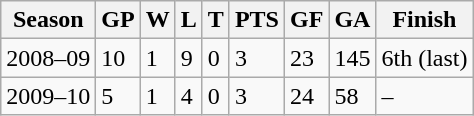<table class="wikitable">
<tr>
<th>Season</th>
<th>GP</th>
<th>W</th>
<th>L</th>
<th>T</th>
<th>PTS</th>
<th>GF</th>
<th>GA</th>
<th>Finish</th>
</tr>
<tr>
<td>2008–09</td>
<td>10</td>
<td>1</td>
<td>9</td>
<td>0</td>
<td>3</td>
<td>23</td>
<td>145</td>
<td>6th (last)</td>
</tr>
<tr>
<td>2009–10</td>
<td>5</td>
<td>1</td>
<td>4</td>
<td>0</td>
<td>3</td>
<td>24</td>
<td>58</td>
<td>–</td>
</tr>
</table>
